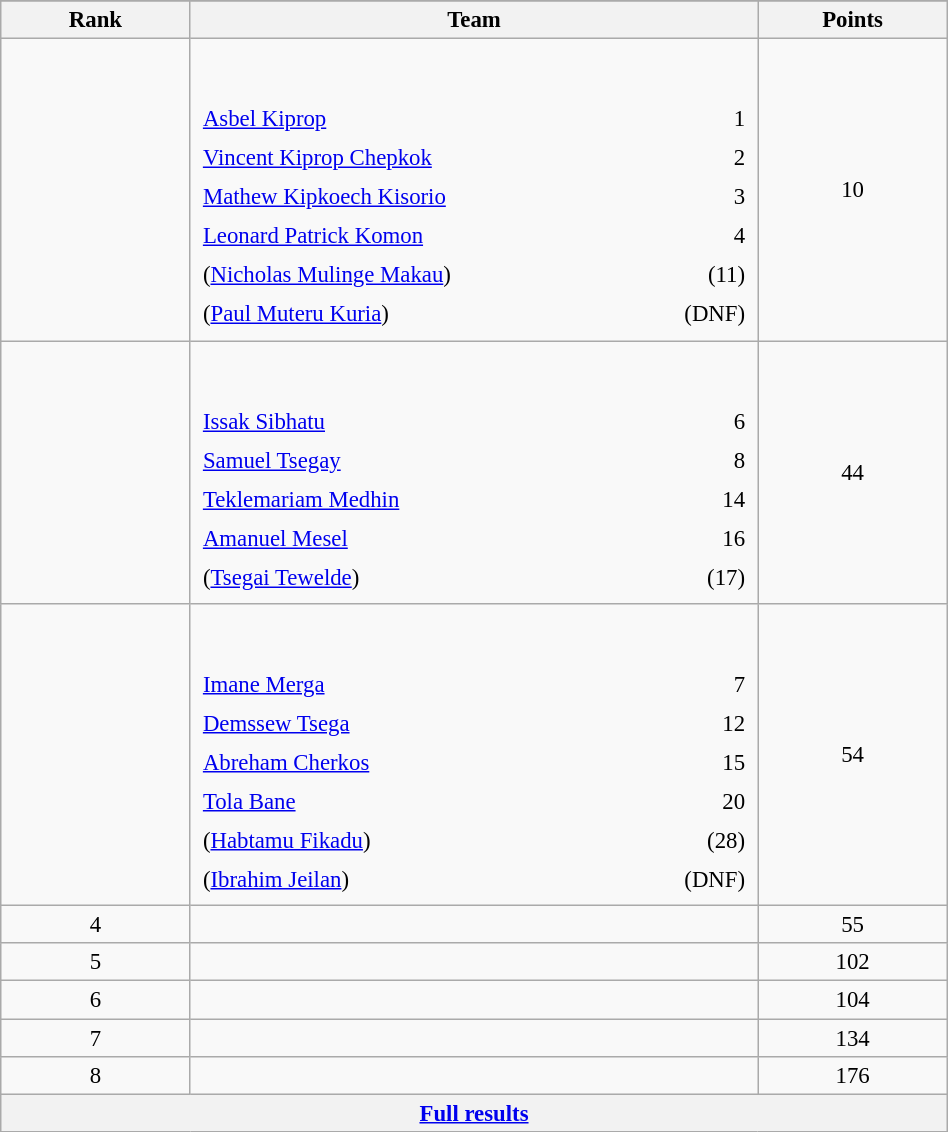<table class="wikitable sortable" style=" text-align:center; font-size:95%;" width="50%">
<tr>
</tr>
<tr>
<th width=10%>Rank</th>
<th width=30%>Team</th>
<th width=10%>Points</th>
</tr>
<tr>
<td align=center></td>
<td align=left> <br><br><table width=100%>
<tr>
<td align=left style="border:0"><a href='#'>Asbel Kiprop</a></td>
<td align=right style="border:0">1</td>
</tr>
<tr>
<td align=left style="border:0"><a href='#'>Vincent Kiprop Chepkok</a></td>
<td align=right style="border:0">2</td>
</tr>
<tr>
<td align=left style="border:0"><a href='#'>Mathew Kipkoech Kisorio</a></td>
<td align=right style="border:0">3</td>
</tr>
<tr>
<td align=left style="border:0"><a href='#'>Leonard Patrick Komon</a></td>
<td align=right style="border:0">4</td>
</tr>
<tr>
<td align=left style="border:0">(<a href='#'>Nicholas Mulinge Makau</a>)</td>
<td align=right style="border:0">(11)</td>
</tr>
<tr>
<td align=left style="border:0">(<a href='#'>Paul Muteru Kuria</a>)</td>
<td align=right style="border:0">(DNF)</td>
</tr>
</table>
</td>
<td>10</td>
</tr>
<tr>
<td align=center></td>
<td align=left> <br><br><table width=100%>
<tr>
<td align=left style="border:0"><a href='#'>Issak Sibhatu</a></td>
<td align=right style="border:0">6</td>
</tr>
<tr>
<td align=left style="border:0"><a href='#'>Samuel Tsegay</a></td>
<td align=right style="border:0">8</td>
</tr>
<tr>
<td align=left style="border:0"><a href='#'>Teklemariam Medhin</a></td>
<td align=right style="border:0">14</td>
</tr>
<tr>
<td align=left style="border:0"><a href='#'>Amanuel Mesel</a></td>
<td align=right style="border:0">16</td>
</tr>
<tr>
<td align=left style="border:0">(<a href='#'>Tsegai Tewelde</a>)</td>
<td align=right style="border:0">(17)</td>
</tr>
</table>
</td>
<td>44</td>
</tr>
<tr>
<td align=center></td>
<td align=left> <br><br><table width=100%>
<tr>
<td align=left style="border:0"><a href='#'>Imane Merga</a></td>
<td align=right style="border:0">7</td>
</tr>
<tr>
<td align=left style="border:0"><a href='#'>Demssew Tsega</a></td>
<td align=right style="border:0">12</td>
</tr>
<tr>
<td align=left style="border:0"><a href='#'>Abreham Cherkos</a></td>
<td align=right style="border:0">15</td>
</tr>
<tr>
<td align=left style="border:0"><a href='#'>Tola Bane</a></td>
<td align=right style="border:0">20</td>
</tr>
<tr>
<td align=left style="border:0">(<a href='#'>Habtamu Fikadu</a>)</td>
<td align=right style="border:0">(28)</td>
</tr>
<tr>
<td align=left style="border:0">(<a href='#'>Ibrahim Jeilan</a>)</td>
<td align=right style="border:0">(DNF)</td>
</tr>
</table>
</td>
<td>54</td>
</tr>
<tr>
<td align=center>4</td>
<td align=left></td>
<td>55</td>
</tr>
<tr>
<td align=center>5</td>
<td align=left></td>
<td>102</td>
</tr>
<tr>
<td align=center>6</td>
<td align=left></td>
<td>104</td>
</tr>
<tr>
<td align=center>7</td>
<td align=left></td>
<td>134</td>
</tr>
<tr>
<td align=center>8</td>
<td align=left></td>
<td>176</td>
</tr>
<tr class="sortbottom">
<th colspan=3 align=center><a href='#'>Full results</a></th>
</tr>
</table>
